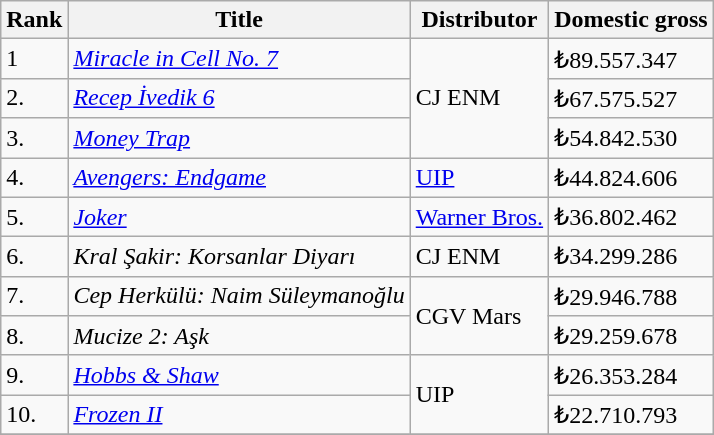<table class="wikitable sortable" style="margin:auto; margin:auto;">
<tr>
<th>Rank</th>
<th>Title</th>
<th>Distributor</th>
<th>Domestic gross</th>
</tr>
<tr>
<td>1</td>
<td><em><a href='#'>Miracle in Cell No. 7</a></em></td>
<td rowspan="3">CJ ENM</td>
<td>₺89.557.347</td>
</tr>
<tr>
<td>2.</td>
<td><em><a href='#'>Recep İvedik 6</a></em></td>
<td>₺67.575.527</td>
</tr>
<tr>
<td>3.</td>
<td><em><a href='#'>Money Trap</a></em></td>
<td>₺54.842.530</td>
</tr>
<tr>
<td>4.</td>
<td><em><a href='#'>Avengers: Endgame</a></em></td>
<td><a href='#'>UIP</a></td>
<td>₺44.824.606</td>
</tr>
<tr>
<td>5.</td>
<td><em><a href='#'>Joker</a></em></td>
<td><a href='#'>Warner Bros.</a></td>
<td>₺36.802.462</td>
</tr>
<tr>
<td>6.</td>
<td><em>Kral Şakir: Korsanlar Diyarı</em></td>
<td>CJ ENM</td>
<td>₺34.299.286</td>
</tr>
<tr>
<td>7.</td>
<td><em>Cep Herkülü: Naim Süleymanoğlu</em></td>
<td rowspan="2">CGV Mars</td>
<td>₺29.946.788</td>
</tr>
<tr>
<td>8.</td>
<td><em>Mucize 2: Aşk</em></td>
<td>₺29.259.678</td>
</tr>
<tr>
<td>9.</td>
<td><em><a href='#'>Hobbs & Shaw</a></em></td>
<td rowspan="2">UIP</td>
<td>₺26.353.284</td>
</tr>
<tr>
<td>10.</td>
<td><em><a href='#'>Frozen II</a></em></td>
<td>₺22.710.793</td>
</tr>
<tr>
</tr>
</table>
